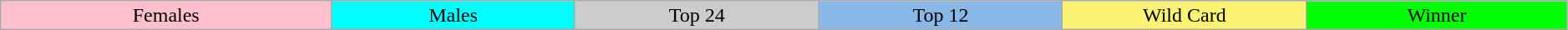<table class="wikitable plainrowheaders" style="text-align:center; line-height:16px; width:99%;">
<tr>
<td style="background:pink; width:19%;">Females</td>
<td style="background:cyan; width:14%;">Males</td>
<td style="background:#ccc; width:14%;">Top 24</td>
<td style="background:#8ab8e6; width:14%;">Top 12</td>
<td style="background:#fbf373; width:14%;">Wild Card</td>
<td style="background:lime; width:15%;">Winner</td>
</tr>
</table>
